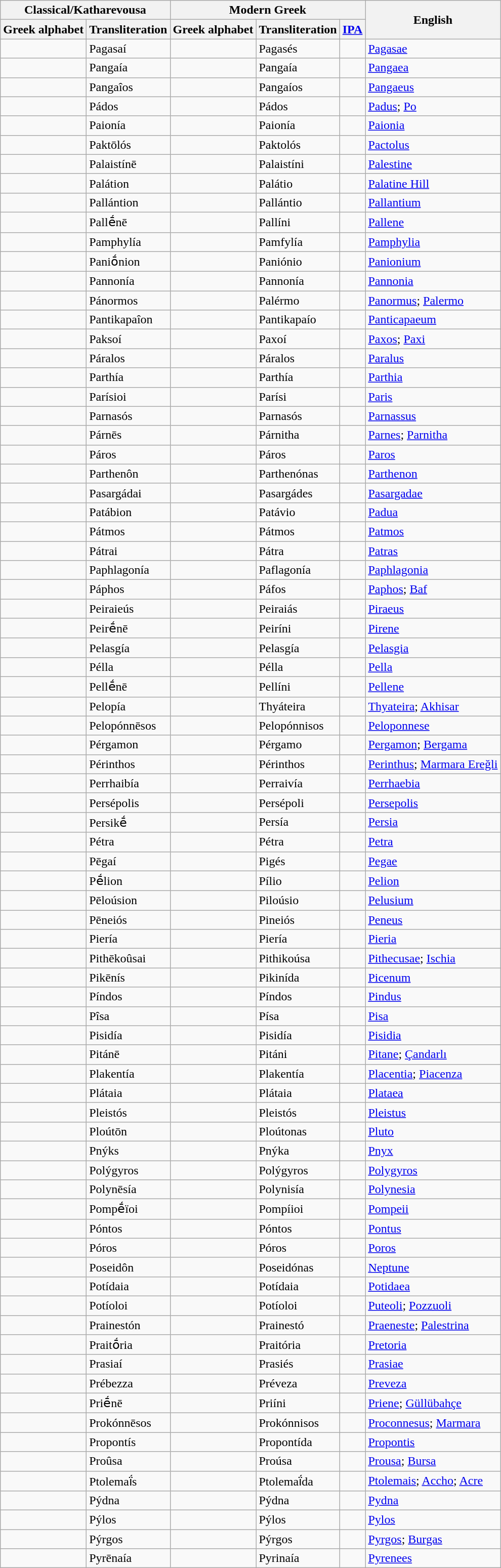<table class="wikitable">
<tr>
<th colspan="2">Classical/Katharevousa</th>
<th colspan="3">Modern Greek</th>
<th rowspan="2">English</th>
</tr>
<tr>
<th>Greek alphabet</th>
<th>Transliteration</th>
<th>Greek alphabet</th>
<th>Transliteration</th>
<th><a href='#'>IPA</a></th>
</tr>
<tr>
<td></td>
<td>Pagasaí</td>
<td></td>
<td>Pagasés</td>
<td></td>
<td><a href='#'>Pagasae</a></td>
</tr>
<tr>
<td></td>
<td>Pangaía</td>
<td></td>
<td>Pangaía</td>
<td></td>
<td><a href='#'>Pangaea</a></td>
</tr>
<tr>
<td></td>
<td>Pangaîos</td>
<td></td>
<td>Pangaíos</td>
<td></td>
<td><a href='#'>Pangaeus</a></td>
</tr>
<tr>
<td></td>
<td>Pádos</td>
<td></td>
<td>Pádos</td>
<td></td>
<td><a href='#'>Padus</a>; <a href='#'>Po</a></td>
</tr>
<tr>
<td></td>
<td>Paionía</td>
<td></td>
<td>Paionía</td>
<td></td>
<td><a href='#'>Paionia</a></td>
</tr>
<tr>
<td></td>
<td>Paktōlós</td>
<td></td>
<td>Paktolós</td>
<td></td>
<td><a href='#'>Pactolus</a></td>
</tr>
<tr>
<td></td>
<td>Palaistínē</td>
<td></td>
<td>Palaistíni</td>
<td></td>
<td><a href='#'>Palestine</a></td>
</tr>
<tr>
<td></td>
<td>Palátion</td>
<td></td>
<td>Palátio</td>
<td></td>
<td><a href='#'>Palatine Hill</a></td>
</tr>
<tr>
<td></td>
<td>Pallántion</td>
<td></td>
<td>Pallántio</td>
<td></td>
<td><a href='#'>Pallantium</a></td>
</tr>
<tr>
<td></td>
<td>Pallḗnē</td>
<td></td>
<td>Pallíni</td>
<td></td>
<td><a href='#'>Pallene</a></td>
</tr>
<tr>
<td></td>
<td>Pamphylía</td>
<td></td>
<td>Pamfylía</td>
<td></td>
<td><a href='#'>Pamphylia</a></td>
</tr>
<tr>
<td></td>
<td>Paniṓnion</td>
<td></td>
<td>Paniónio</td>
<td></td>
<td><a href='#'>Panionium</a></td>
</tr>
<tr>
<td></td>
<td>Pannonía</td>
<td></td>
<td>Pannonía</td>
<td></td>
<td><a href='#'>Pannonia</a></td>
</tr>
<tr>
<td></td>
<td>Pánormos</td>
<td></td>
<td>Palérmo</td>
<td></td>
<td><a href='#'>Panormus</a>; <a href='#'>Palermo</a></td>
</tr>
<tr>
<td></td>
<td>Pantikapaîon</td>
<td></td>
<td>Pantikapaío</td>
<td></td>
<td><a href='#'>Panticapaeum</a></td>
</tr>
<tr>
<td></td>
<td>Paksoí</td>
<td></td>
<td>Paxoí</td>
<td></td>
<td><a href='#'>Paxos</a>; <a href='#'>Paxi</a></td>
</tr>
<tr>
<td></td>
<td>Páralos</td>
<td></td>
<td>Páralos</td>
<td></td>
<td><a href='#'>Paralus</a></td>
</tr>
<tr>
<td></td>
<td>Parthía</td>
<td></td>
<td>Parthía</td>
<td></td>
<td><a href='#'>Parthia</a></td>
</tr>
<tr>
<td></td>
<td>Parísioi</td>
<td></td>
<td>Parísi</td>
<td></td>
<td><a href='#'>Paris</a></td>
</tr>
<tr>
<td></td>
<td>Parnasós</td>
<td></td>
<td>Parnasós</td>
<td></td>
<td><a href='#'>Parnassus</a></td>
</tr>
<tr>
<td></td>
<td>Párnēs</td>
<td></td>
<td>Párnitha</td>
<td></td>
<td><a href='#'>Parnes</a>; <a href='#'>Parnitha</a></td>
</tr>
<tr>
<td></td>
<td>Páros</td>
<td></td>
<td>Páros</td>
<td></td>
<td><a href='#'>Paros</a></td>
</tr>
<tr>
<td></td>
<td>Parthenôn</td>
<td></td>
<td>Parthenónas</td>
<td></td>
<td><a href='#'>Parthenon</a></td>
</tr>
<tr>
<td></td>
<td>Pasargádai</td>
<td></td>
<td>Pasargádes</td>
<td></td>
<td><a href='#'>Pasargadae</a></td>
</tr>
<tr>
<td></td>
<td>Patábion</td>
<td></td>
<td>Patávio</td>
<td></td>
<td><a href='#'>Padua</a></td>
</tr>
<tr>
<td></td>
<td>Pátmos</td>
<td></td>
<td>Pátmos</td>
<td></td>
<td><a href='#'>Patmos</a></td>
</tr>
<tr>
<td></td>
<td>Pátrai</td>
<td></td>
<td>Pátra</td>
<td></td>
<td><a href='#'>Patras</a></td>
</tr>
<tr>
<td></td>
<td>Paphlagonía</td>
<td></td>
<td>Paflagonía</td>
<td></td>
<td><a href='#'>Paphlagonia</a></td>
</tr>
<tr>
<td></td>
<td>Páphos</td>
<td></td>
<td>Páfos</td>
<td></td>
<td><a href='#'>Paphos</a>; <a href='#'>Baf</a></td>
</tr>
<tr>
<td></td>
<td>Peiraieús</td>
<td></td>
<td>Peiraiás</td>
<td></td>
<td><a href='#'>Piraeus</a></td>
</tr>
<tr>
<td></td>
<td>Peirḗnē</td>
<td></td>
<td>Peiríni</td>
<td></td>
<td><a href='#'>Pirene</a></td>
</tr>
<tr>
<td></td>
<td>Pelasgía</td>
<td></td>
<td>Pelasgía</td>
<td></td>
<td><a href='#'>Pelasgia</a></td>
</tr>
<tr>
<td></td>
<td>Pélla</td>
<td></td>
<td>Pélla</td>
<td></td>
<td><a href='#'>Pella</a></td>
</tr>
<tr>
<td></td>
<td>Pellḗnē</td>
<td></td>
<td>Pellíni</td>
<td></td>
<td><a href='#'>Pellene</a></td>
</tr>
<tr>
<td></td>
<td>Pelopía</td>
<td></td>
<td>Thyáteira</td>
<td></td>
<td><a href='#'>Thyateira</a>; <a href='#'>Akhisar</a></td>
</tr>
<tr>
<td></td>
<td>Pelopónnēsos</td>
<td></td>
<td>Pelopónnisos</td>
<td></td>
<td><a href='#'>Peloponnese</a></td>
</tr>
<tr>
<td></td>
<td>Pérgamon</td>
<td></td>
<td>Pérgamo</td>
<td></td>
<td><a href='#'>Pergamon</a>; <a href='#'>Bergama</a></td>
</tr>
<tr>
<td></td>
<td>Périnthos</td>
<td></td>
<td>Périnthos</td>
<td></td>
<td><a href='#'>Perinthus</a>; <a href='#'>Marmara Ereğli</a></td>
</tr>
<tr>
<td></td>
<td>Perrhaibía</td>
<td></td>
<td>Perraivía</td>
<td></td>
<td><a href='#'>Perrhaebia</a></td>
</tr>
<tr>
<td></td>
<td>Persépolis</td>
<td></td>
<td>Persépoli</td>
<td></td>
<td><a href='#'>Persepolis</a></td>
</tr>
<tr>
<td></td>
<td>Persikḗ</td>
<td></td>
<td>Persía</td>
<td></td>
<td><a href='#'>Persia</a></td>
</tr>
<tr>
<td></td>
<td>Pétra</td>
<td></td>
<td>Pétra</td>
<td></td>
<td><a href='#'>Petra</a></td>
</tr>
<tr>
<td></td>
<td>Pēgaí</td>
<td></td>
<td>Pigés</td>
<td></td>
<td><a href='#'>Pegae</a></td>
</tr>
<tr>
<td></td>
<td>Pḗlion</td>
<td></td>
<td>Pílio</td>
<td></td>
<td><a href='#'>Pelion</a></td>
</tr>
<tr>
<td></td>
<td>Pēloúsion</td>
<td></td>
<td>Piloúsio</td>
<td></td>
<td><a href='#'>Pelusium</a></td>
</tr>
<tr>
<td></td>
<td>Pēneiós</td>
<td></td>
<td>Pineiós</td>
<td></td>
<td><a href='#'>Peneus</a></td>
</tr>
<tr>
<td></td>
<td>Piería</td>
<td></td>
<td>Piería</td>
<td></td>
<td><a href='#'>Pieria</a></td>
</tr>
<tr>
<td></td>
<td>Pithēkoûsai</td>
<td></td>
<td>Pithikoúsa</td>
<td></td>
<td><a href='#'>Pithecusae</a>; <a href='#'>Ischia</a></td>
</tr>
<tr>
<td></td>
<td>Pikēnís</td>
<td></td>
<td>Pikinída</td>
<td></td>
<td><a href='#'>Picenum</a></td>
</tr>
<tr>
<td></td>
<td>Píndos</td>
<td></td>
<td>Píndos</td>
<td></td>
<td><a href='#'>Pindus</a></td>
</tr>
<tr>
<td></td>
<td>Pîsa</td>
<td></td>
<td>Písa</td>
<td></td>
<td><a href='#'>Pisa</a></td>
</tr>
<tr>
<td></td>
<td>Pisidía</td>
<td></td>
<td>Pisidía</td>
<td></td>
<td><a href='#'>Pisidia</a></td>
</tr>
<tr>
<td></td>
<td>Pitánē</td>
<td></td>
<td>Pitáni</td>
<td></td>
<td><a href='#'>Pitane</a>; <a href='#'>Çandarlı</a></td>
</tr>
<tr>
<td></td>
<td>Plakentía</td>
<td></td>
<td>Plakentía</td>
<td></td>
<td><a href='#'>Placentia</a>; <a href='#'>Piacenza</a></td>
</tr>
<tr>
<td></td>
<td>Plátaia</td>
<td></td>
<td>Plátaia</td>
<td></td>
<td><a href='#'>Plataea</a></td>
</tr>
<tr>
<td></td>
<td>Pleistós</td>
<td></td>
<td>Pleistós</td>
<td></td>
<td><a href='#'>Pleistus</a></td>
</tr>
<tr>
<td></td>
<td>Ploútōn</td>
<td></td>
<td>Ploútonas</td>
<td></td>
<td><a href='#'>Pluto</a></td>
</tr>
<tr>
<td></td>
<td>Pnýks</td>
<td></td>
<td>Pnýka</td>
<td></td>
<td><a href='#'>Pnyx</a></td>
</tr>
<tr>
<td></td>
<td>Polýgyros</td>
<td></td>
<td>Polýgyros</td>
<td></td>
<td><a href='#'>Polygyros</a></td>
</tr>
<tr>
<td></td>
<td>Polynēsía</td>
<td></td>
<td>Polynisía</td>
<td></td>
<td><a href='#'>Polynesia</a></td>
</tr>
<tr>
<td></td>
<td>Pompḗïoi</td>
<td></td>
<td>Pompíioi</td>
<td></td>
<td><a href='#'>Pompeii</a></td>
</tr>
<tr>
<td></td>
<td>Póntos</td>
<td></td>
<td>Póntos</td>
<td></td>
<td><a href='#'>Pontus</a></td>
</tr>
<tr>
<td></td>
<td>Póros</td>
<td></td>
<td>Póros</td>
<td></td>
<td><a href='#'>Poros</a></td>
</tr>
<tr>
<td></td>
<td>Poseidôn</td>
<td></td>
<td>Poseidónas</td>
<td></td>
<td><a href='#'>Neptune</a></td>
</tr>
<tr>
<td></td>
<td>Potídaia</td>
<td></td>
<td>Potídaia</td>
<td></td>
<td><a href='#'>Potidaea</a></td>
</tr>
<tr>
<td></td>
<td>Potíoloi</td>
<td></td>
<td>Potíoloi</td>
<td></td>
<td><a href='#'>Puteoli</a>; <a href='#'>Pozzuoli</a></td>
</tr>
<tr>
<td></td>
<td>Prainestón</td>
<td></td>
<td>Prainestó</td>
<td></td>
<td><a href='#'>Praeneste</a>; <a href='#'>Palestrina</a></td>
</tr>
<tr>
<td></td>
<td>Praitṓria</td>
<td></td>
<td>Praitória</td>
<td></td>
<td><a href='#'>Pretoria</a></td>
</tr>
<tr>
<td></td>
<td>Prasiaí</td>
<td></td>
<td>Prasiés</td>
<td></td>
<td><a href='#'>Prasiae</a></td>
</tr>
<tr>
<td></td>
<td>Prébezza</td>
<td></td>
<td>Préveza</td>
<td></td>
<td><a href='#'>Preveza</a></td>
</tr>
<tr>
<td></td>
<td>Priḗnē</td>
<td></td>
<td>Priíni</td>
<td></td>
<td><a href='#'>Priene</a>; <a href='#'>Güllübahçe</a></td>
</tr>
<tr>
<td></td>
<td>Prokónnēsos</td>
<td></td>
<td>Prokónnisos</td>
<td></td>
<td><a href='#'>Proconnesus</a>; <a href='#'>Marmara</a></td>
</tr>
<tr>
<td></td>
<td>Propontís</td>
<td></td>
<td>Propontída</td>
<td></td>
<td><a href='#'>Propontis</a></td>
</tr>
<tr>
<td></td>
<td>Proûsa</td>
<td></td>
<td>Proúsa</td>
<td></td>
<td><a href='#'>Prousa</a>; <a href='#'>Bursa</a></td>
</tr>
<tr>
<td></td>
<td>Ptolemaḯs</td>
<td></td>
<td>Ptolemaḯda</td>
<td></td>
<td><a href='#'>Ptolemais</a>; <a href='#'>Accho</a>; <a href='#'>Acre</a></td>
</tr>
<tr>
<td></td>
<td>Pýdna</td>
<td></td>
<td>Pýdna</td>
<td></td>
<td><a href='#'>Pydna</a></td>
</tr>
<tr>
<td></td>
<td>Pýlos</td>
<td></td>
<td>Pýlos</td>
<td></td>
<td><a href='#'>Pylos</a></td>
</tr>
<tr>
<td></td>
<td>Pýrgos</td>
<td></td>
<td>Pýrgos</td>
<td></td>
<td><a href='#'>Pyrgos</a>; <a href='#'>Burgas</a></td>
</tr>
<tr>
<td></td>
<td>Pyrēnaía</td>
<td></td>
<td>Pyrinaía</td>
<td></td>
<td><a href='#'>Pyrenees</a></td>
</tr>
</table>
